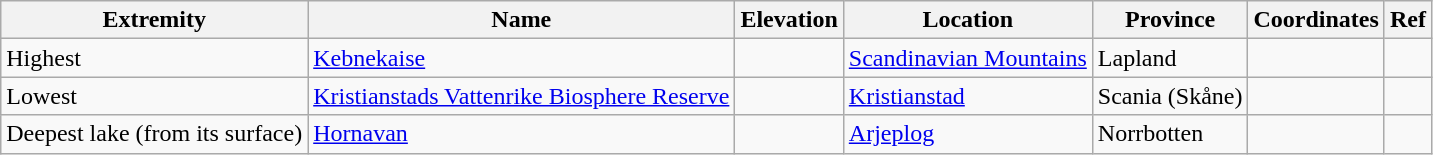<table class = "wikitable sortable">
<tr>
<th class="unsortable">Extremity</th>
<th>Name</th>
<th>Elevation</th>
<th class="unsortable">Location</th>
<th class="unsortable">Province</th>
<th class="unsortable">Coordinates</th>
<th class="unsortable">Ref</th>
</tr>
<tr class="vcard">
<td>Highest</td>
<td class="fn org"><a href='#'>Kebnekaise</a></td>
<td></td>
<td><a href='#'>Scandinavian Mountains</a></td>
<td>Lapland</td>
<td></td>
<td></td>
</tr>
<tr class="vcard">
<td>Lowest</td>
<td class="fn org"><a href='#'>Kristianstads Vattenrike Biosphere Reserve</a></td>
<td></td>
<td><a href='#'>Kristianstad</a></td>
<td>Scania (Skåne)</td>
<td></td>
<td></td>
</tr>
<tr class="vcard">
<td>Deepest lake (from its surface)</td>
<td class="fn org"><a href='#'>Hornavan</a></td>
<td></td>
<td><a href='#'>Arjeplog</a></td>
<td>Norrbotten</td>
<td></td>
<td></td>
</tr>
</table>
